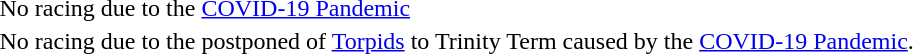<table>
<tr>
<td> No racing due to the <a href='#'>COVID-19 Pandemic</a></td>
</tr>
<tr>
<td> No racing due to the postponed of <a href='#'>Torpids</a> to Trinity Term caused by the <a href='#'>COVID-19 Pandemic</a>.</td>
</tr>
</table>
